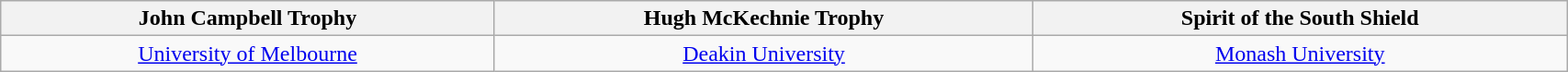<table class="wikitable unsortable" style="width:90%; font-size:100%; text-align:center;">
<tr>
<th><strong>John Campbell Trophy</strong></th>
<th><strong>Hugh McKechnie Trophy</strong></th>
<th><strong>Spirit of the South Shield</strong></th>
</tr>
<tr>
<td><a href='#'>University of Melbourne</a></td>
<td><a href='#'>Deakin University</a></td>
<td><a href='#'>Monash University</a></td>
</tr>
</table>
